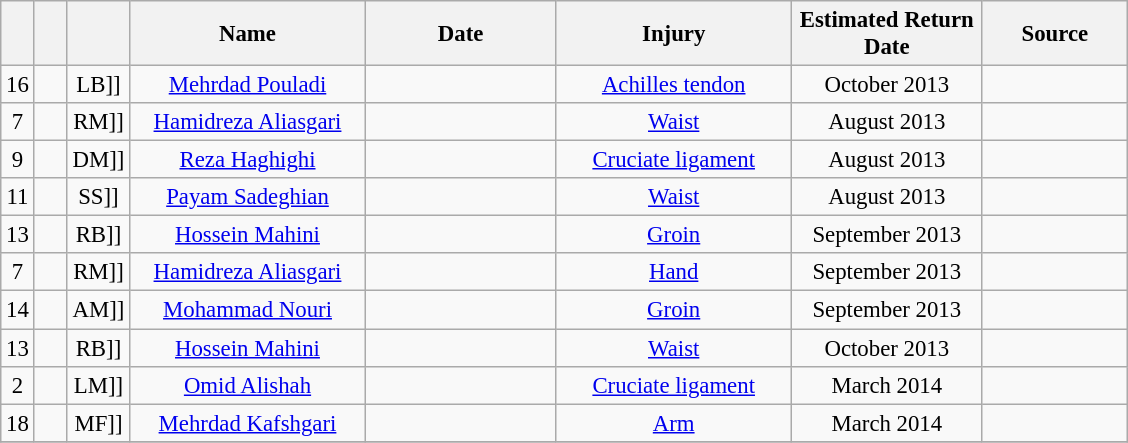<table class="wikitable" style="font-size: 95%; text-align: center;">
<tr>
<th width=15></th>
<th width=15></th>
<th width=15></th>
<th width=150>Name</th>
<th width=120>Date</th>
<th width=150>Injury</th>
<th width=120>Estimated Return Date</th>
<th width=90>Source</th>
</tr>
<tr>
<td>16</td>
<td></td>
<td [[>LB]]</td>
<td><a href='#'>Mehrdad Pouladi</a></td>
<td></td>
<td><a href='#'>Achilles tendon</a></td>
<td>October 2013</td>
<td><small></small></td>
</tr>
<tr>
<td>7</td>
<td></td>
<td [[>RM]]</td>
<td><a href='#'>Hamidreza Aliasgari</a></td>
<td></td>
<td><a href='#'>Waist</a></td>
<td>August 2013</td>
<td></td>
</tr>
<tr>
<td>9</td>
<td></td>
<td [[>DM]]</td>
<td><a href='#'>Reza Haghighi</a></td>
<td></td>
<td><a href='#'>Cruciate ligament</a></td>
<td>August 2013</td>
<td><small> </small></td>
</tr>
<tr>
<td>11</td>
<td></td>
<td [[>SS]]</td>
<td><a href='#'>Payam Sadeghian</a></td>
<td></td>
<td><a href='#'>Waist</a></td>
<td>August 2013</td>
<td></td>
</tr>
<tr>
<td>13</td>
<td></td>
<td [[>RB]]</td>
<td><a href='#'>Hossein Mahini</a></td>
<td></td>
<td><a href='#'>Groin</a></td>
<td>September 2013</td>
<td></td>
</tr>
<tr>
<td>7</td>
<td></td>
<td [[>RM]]</td>
<td><a href='#'>Hamidreza Aliasgari</a></td>
<td></td>
<td><a href='#'>Hand</a></td>
<td>September 2013</td>
<td></td>
</tr>
<tr>
<td>14</td>
<td></td>
<td [[>AM]]</td>
<td><a href='#'>Mohammad Nouri</a></td>
<td></td>
<td><a href='#'>Groin</a></td>
<td>September 2013</td>
<td></td>
</tr>
<tr>
<td>13</td>
<td></td>
<td [[>RB]]</td>
<td><a href='#'>Hossein Mahini</a></td>
<td></td>
<td><a href='#'>Waist</a></td>
<td>October 2013</td>
<td></td>
</tr>
<tr>
<td>2</td>
<td></td>
<td [[>LM]]</td>
<td><a href='#'>Omid Alishah</a></td>
<td></td>
<td><a href='#'>Cruciate ligament</a></td>
<td>March 2014</td>
<td></td>
</tr>
<tr>
<td>18</td>
<td></td>
<td [[>MF]]</td>
<td><a href='#'>Mehrdad Kafshgari</a></td>
<td></td>
<td><a href='#'>Arm</a></td>
<td>March 2014</td>
<td></td>
</tr>
<tr>
</tr>
</table>
